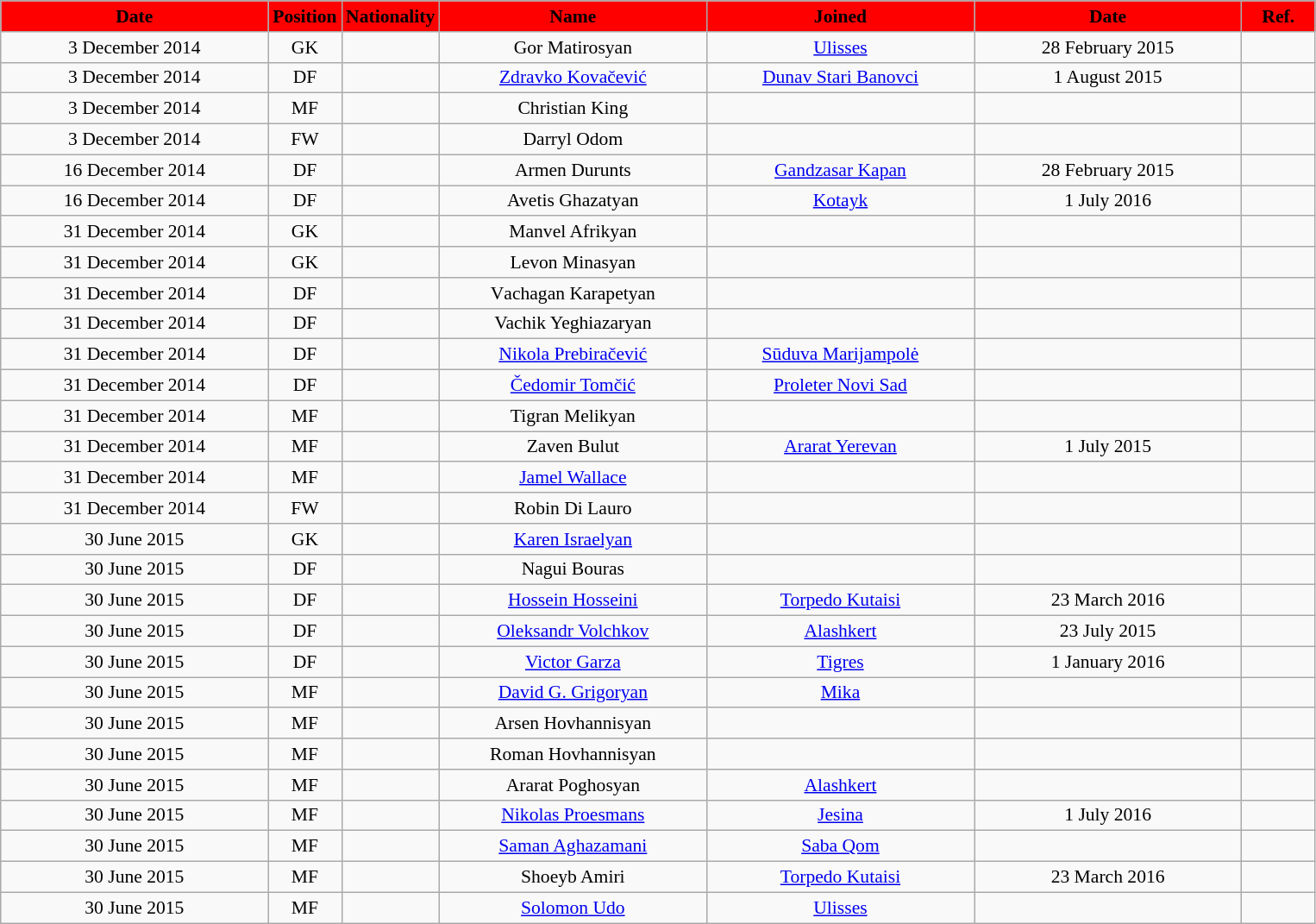<table class="wikitable"  style="text-align:center; font-size:90%; ">
<tr>
<th style="background:#FF0000; color:#000000; width:200px;">Date</th>
<th style="background:#FF0000; color:#000000; width:50px;">Position</th>
<th style="background:#FF0000; color:#000000; width:50px;">Nationality</th>
<th style="background:#FF0000; color:#000000; width:200px;">Name</th>
<th style="background:#FF0000; color:#000000; width:200px;">Joined</th>
<th style="background:#FF0000; color:#000000; width:200px;">Date</th>
<th style="background:#FF0000; color:#000000; width:50px;">Ref.</th>
</tr>
<tr>
<td>3 December 2014</td>
<td>GK</td>
<td></td>
<td>Gor Matirosyan</td>
<td><a href='#'>Ulisses</a></td>
<td>28 February 2015</td>
<td></td>
</tr>
<tr>
<td>3 December 2014</td>
<td>DF</td>
<td></td>
<td><a href='#'>Zdravko Kovačević</a></td>
<td><a href='#'>Dunav Stari Banovci</a></td>
<td>1 August 2015</td>
<td></td>
</tr>
<tr>
<td>3 December 2014</td>
<td>MF</td>
<td></td>
<td>Christian King</td>
<td></td>
<td></td>
<td></td>
</tr>
<tr>
<td>3 December 2014</td>
<td>FW</td>
<td></td>
<td>Darryl Odom</td>
<td></td>
<td></td>
<td></td>
</tr>
<tr>
<td>16 December 2014</td>
<td>DF</td>
<td></td>
<td>Armen Durunts</td>
<td><a href='#'>Gandzasar Kapan</a></td>
<td>28 February 2015</td>
<td></td>
</tr>
<tr>
<td>16 December 2014</td>
<td>DF</td>
<td></td>
<td>Avetis Ghazatyan</td>
<td><a href='#'>Kotayk</a></td>
<td>1 July 2016</td>
<td></td>
</tr>
<tr>
<td>31 December 2014</td>
<td>GK</td>
<td></td>
<td>Manvel Afrikyan</td>
<td></td>
<td></td>
<td></td>
</tr>
<tr>
<td>31 December 2014</td>
<td>GK</td>
<td></td>
<td>Levon Minasyan</td>
<td></td>
<td></td>
<td></td>
</tr>
<tr>
<td>31 December 2014</td>
<td>DF</td>
<td></td>
<td>Vаchаgаn Kаrаpetyan</td>
<td></td>
<td></td>
<td></td>
</tr>
<tr>
<td>31 December 2014</td>
<td>DF</td>
<td></td>
<td>Vachik Yeghiazaryan</td>
<td></td>
<td></td>
<td></td>
</tr>
<tr>
<td>31 December 2014</td>
<td>DF</td>
<td></td>
<td><a href='#'>Nikola Prebiračević</a></td>
<td><a href='#'>Sūduva Marijampolė</a></td>
<td></td>
<td></td>
</tr>
<tr>
<td>31 December 2014</td>
<td>DF</td>
<td></td>
<td><a href='#'>Čedomir Tomčić</a></td>
<td><a href='#'>Proleter Novi Sad</a></td>
<td></td>
<td></td>
</tr>
<tr>
<td>31 December 2014</td>
<td>MF</td>
<td></td>
<td>Tigran Melikyan</td>
<td></td>
<td></td>
<td></td>
</tr>
<tr>
<td>31 December 2014</td>
<td>MF</td>
<td></td>
<td>Zaven Bulut</td>
<td><a href='#'>Ararat Yerevan</a></td>
<td>1 July 2015</td>
<td></td>
</tr>
<tr>
<td>31 December 2014</td>
<td>MF</td>
<td></td>
<td><a href='#'>Jamel Wallace</a></td>
<td></td>
<td></td>
<td></td>
</tr>
<tr>
<td>31 December 2014</td>
<td>FW</td>
<td></td>
<td>Robin Di Lauro</td>
<td></td>
<td></td>
<td></td>
</tr>
<tr>
<td>30 June 2015</td>
<td>GK</td>
<td></td>
<td><a href='#'>Karen Israelyan</a></td>
<td></td>
<td></td>
<td></td>
</tr>
<tr>
<td>30 June 2015</td>
<td>DF</td>
<td></td>
<td>Nagui Bouras</td>
<td></td>
<td></td>
<td></td>
</tr>
<tr>
<td>30 June 2015</td>
<td>DF</td>
<td></td>
<td><a href='#'>Hossein Hosseini</a></td>
<td><a href='#'>Torpedo Kutaisi</a></td>
<td>23 March 2016</td>
<td></td>
</tr>
<tr>
<td>30 June 2015</td>
<td>DF</td>
<td></td>
<td><a href='#'>Oleksandr Volchkov</a></td>
<td><a href='#'>Alashkert</a></td>
<td>23 July 2015</td>
<td></td>
</tr>
<tr>
<td>30 June 2015</td>
<td>DF</td>
<td></td>
<td><a href='#'>Victor Garza</a></td>
<td><a href='#'>Tigres</a></td>
<td>1 January 2016</td>
<td></td>
</tr>
<tr>
<td>30 June 2015</td>
<td>MF</td>
<td></td>
<td><a href='#'>David G. Grigoryan</a></td>
<td><a href='#'>Mika</a></td>
<td></td>
<td></td>
</tr>
<tr>
<td>30 June 2015</td>
<td>MF</td>
<td></td>
<td>Arsen Hovhannisyan</td>
<td></td>
<td></td>
<td></td>
</tr>
<tr>
<td>30 June 2015</td>
<td>MF</td>
<td></td>
<td>Roman Hovhannisyan</td>
<td></td>
<td></td>
<td></td>
</tr>
<tr>
<td>30 June 2015</td>
<td>MF</td>
<td></td>
<td>Ararat Poghosyan</td>
<td><a href='#'>Alashkert</a></td>
<td></td>
<td></td>
</tr>
<tr>
<td>30 June 2015</td>
<td>MF</td>
<td></td>
<td><a href='#'>Nikolas Proesmans</a></td>
<td><a href='#'>Jesina</a></td>
<td>1 July 2016</td>
<td></td>
</tr>
<tr>
<td>30 June 2015</td>
<td>MF</td>
<td></td>
<td><a href='#'>Saman Aghazamani</a></td>
<td><a href='#'>Saba Qom</a></td>
<td></td>
<td></td>
</tr>
<tr>
<td>30 June 2015</td>
<td>MF</td>
<td></td>
<td>Shoeyb Amiri</td>
<td><a href='#'>Torpedo Kutaisi</a></td>
<td>23 March 2016</td>
<td></td>
</tr>
<tr>
<td>30 June 2015</td>
<td>MF</td>
<td></td>
<td><a href='#'>Solomon Udo</a></td>
<td><a href='#'>Ulisses</a></td>
<td></td>
<td></td>
</tr>
</table>
